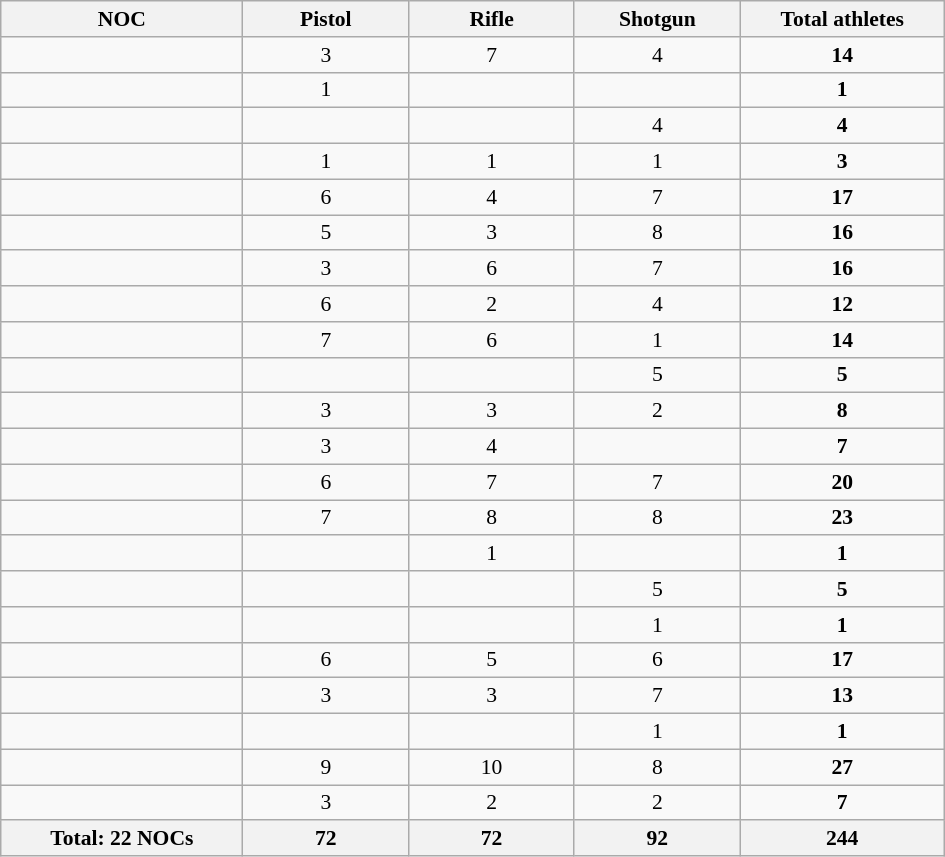<table class="wikitable collapsible sortable"  style="width:630px; text-align:center; font-size:90%;">
<tr>
<th style="text-align:center; width:120px;"><strong>NOC</strong></th>
<th width=80><strong>Pistol</strong></th>
<th width=80><strong>Rifle</strong></th>
<th width=80><strong>Shotgun</strong></th>
<th width=100><strong>Total athletes</strong></th>
</tr>
<tr>
<td align=left></td>
<td>3</td>
<td>7</td>
<td>4</td>
<td><strong>14</strong></td>
</tr>
<tr>
<td align=left></td>
<td>1</td>
<td></td>
<td></td>
<td><strong>1</strong></td>
</tr>
<tr>
<td align=left></td>
<td></td>
<td></td>
<td>4</td>
<td><strong>4</strong></td>
</tr>
<tr>
<td align=left></td>
<td>1</td>
<td>1</td>
<td>1</td>
<td><strong>3</strong></td>
</tr>
<tr>
<td align=left></td>
<td>6</td>
<td>4</td>
<td>7</td>
<td><strong>17</strong></td>
</tr>
<tr>
<td align=left></td>
<td>5</td>
<td>3</td>
<td>8</td>
<td><strong>16</strong></td>
</tr>
<tr>
<td align=left></td>
<td>3</td>
<td>6</td>
<td>7</td>
<td><strong>16</strong></td>
</tr>
<tr>
<td align=left></td>
<td>6</td>
<td>2</td>
<td>4</td>
<td><strong>12</strong></td>
</tr>
<tr>
<td align=left></td>
<td>7</td>
<td>6</td>
<td>1</td>
<td><strong>14</strong></td>
</tr>
<tr>
<td align=left></td>
<td></td>
<td></td>
<td>5</td>
<td><strong>5</strong></td>
</tr>
<tr>
<td align=left></td>
<td>3</td>
<td>3</td>
<td>2</td>
<td><strong>8</strong></td>
</tr>
<tr>
<td align=left></td>
<td>3</td>
<td>4</td>
<td></td>
<td><strong>7</strong></td>
</tr>
<tr>
<td align=left></td>
<td>6</td>
<td>7</td>
<td>7</td>
<td><strong>20</strong></td>
</tr>
<tr>
<td align=left></td>
<td>7</td>
<td>8</td>
<td>8</td>
<td><strong>23</strong></td>
</tr>
<tr>
<td align=left></td>
<td></td>
<td>1</td>
<td></td>
<td><strong>1</strong></td>
</tr>
<tr>
<td align=left></td>
<td></td>
<td></td>
<td>5</td>
<td><strong>5</strong></td>
</tr>
<tr>
<td align=left></td>
<td></td>
<td></td>
<td>1</td>
<td><strong>1</strong></td>
</tr>
<tr>
<td align=left></td>
<td>6</td>
<td>5</td>
<td>6</td>
<td><strong>17</strong></td>
</tr>
<tr>
<td align=left></td>
<td>3</td>
<td>3</td>
<td>7</td>
<td><strong>13</strong></td>
</tr>
<tr>
<td align=left></td>
<td></td>
<td></td>
<td>1</td>
<td><strong>1</strong></td>
</tr>
<tr>
<td align=left></td>
<td>9</td>
<td>10</td>
<td>8</td>
<td><strong>27</strong></td>
</tr>
<tr>
<td align=left></td>
<td>3</td>
<td>2</td>
<td>2</td>
<td><strong>7</strong></td>
</tr>
<tr>
<th>Total: 22 NOCs</th>
<th>72</th>
<th>72</th>
<th>92</th>
<th>244</th>
</tr>
</table>
